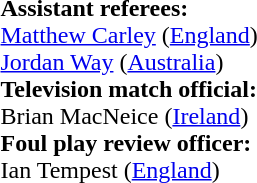<table style="width:100%">
<tr>
<td><br>
<strong>Assistant referees:</strong>
<br><a href='#'>Matthew Carley</a> (<a href='#'>England</a>)
<br><a href='#'>Jordan Way</a> (<a href='#'>Australia</a>)
<br><strong>Television match official:</strong>
<br>Brian MacNeice (<a href='#'>Ireland</a>)
<br><strong>Foul play review officer:</strong>
<br>Ian Tempest (<a href='#'>England</a>)</td>
</tr>
</table>
